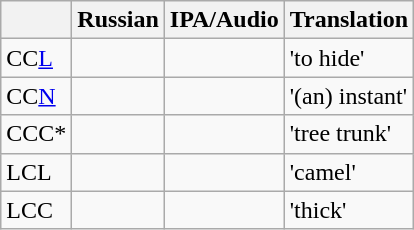<table class="wikitable">
<tr>
<th></th>
<th>Russian</th>
<th>IPA/Audio</th>
<th>Translation</th>
</tr>
<tr>
<td>CC<a href='#'>L</a></td>
<td></td>
<td></td>
<td>'to hide'</td>
</tr>
<tr>
<td>CC<a href='#'>N</a></td>
<td></td>
<td></td>
<td>'(an) instant'</td>
</tr>
<tr>
<td>CCC*</td>
<td></td>
<td></td>
<td>'tree trunk'</td>
</tr>
<tr>
<td>LCL</td>
<td></td>
<td></td>
<td>'camel'</td>
</tr>
<tr>
<td>LCC</td>
<td></td>
<td></td>
<td>'thick'</td>
</tr>
</table>
